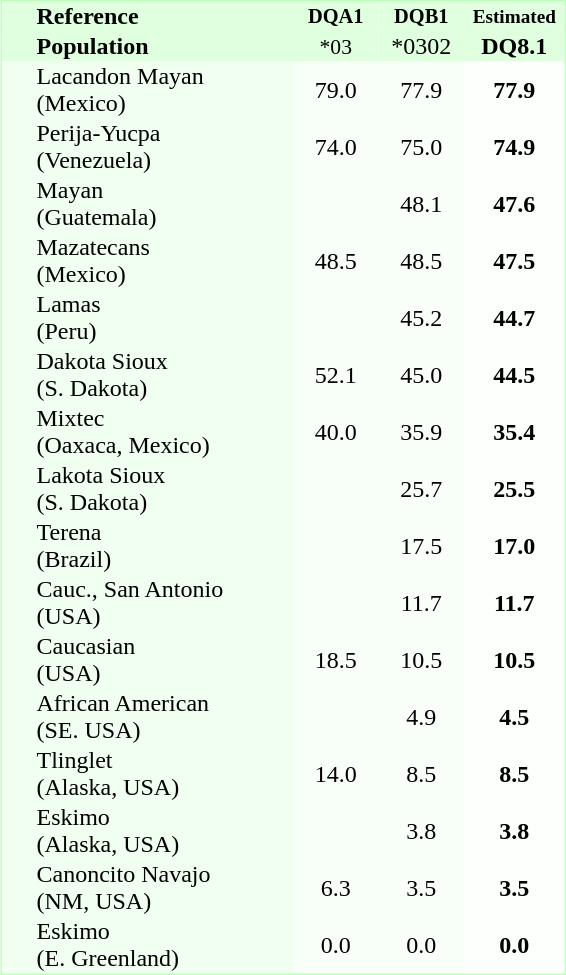<table align="right" border="0" cellspacing="0" cellpadding="1" style="text-align:center; margin-left: 2em;  border:1px #bbffbb solid; background:#f8fff8; ">
<tr style="background:#dfffdf">
<th width="20"></th>
<th width="170" style="text-align:left">Reference</th>
<th width="55" style="font-size:85%">DQA1</th>
<th width="55" Style="font-size:85%">DQB1</th>
<th width="65" Style="font-size:80%">Estimated</th>
</tr>
<tr style="background:#dfffdf">
<th></th>
<th style="text-align:left">Population</th>
<td style="font-size:90%">*03</td>
<td>*0302</td>
<th>DQ8.1</th>
</tr>
<tr>
<td style="text-align:right; background:#f0fff0; padding-right:1em"></td>
<td style="text-align:left; background:#f0fff0">Lacandon Mayan<br>(Mexico)</td>
<td>79.0</td>
<td>77.9</td>
<th style="background:#fdfffd">77.9</th>
</tr>
<tr>
<td style="text-align:right; background:#f0fff0; padding-right:1em"></td>
<td style="text-align:left; background:#f0fff0">Perija-Yucpa<br>(Venezuela)</td>
<td>74.0</td>
<td>75.0</td>
<th style="background:#fdfffd">74.9</th>
</tr>
<tr>
<td style="text-align:right; background:#f0fff0; padding-right:1em"></td>
<td style="text-align:left; background:#f0fff0">Mayan<br>(Guatemala)</td>
<td></td>
<td>48.1</td>
<th style="background:#fdfffd">47.6</th>
</tr>
<tr>
<td style="text-align:right; background:#f0fff0; padding-right:1em"></td>
<td style="text-align:left; background:#f0fff0">Mazatecans<br>(Mexico)</td>
<td>48.5</td>
<td>48.5</td>
<th style="background:#fdfffd">47.5</th>
</tr>
<tr>
<td style="text-align:right; background:#f0fff0; padding-right:1em"></td>
<td style="text-align:left; background:#f0fff0">Lamas<br>(Peru)</td>
<td></td>
<td>45.2</td>
<th style="background:#fdfffd">44.7</th>
</tr>
<tr>
<td style="text-align:right; background:#f0fff0; padding-right:1em"></td>
<td style="text-align:left; background:#f0fff0">Dakota Sioux<br>(S. Dakota)</td>
<td>52.1</td>
<td>45.0</td>
<th style="background:#fdfffd">44.5</th>
</tr>
<tr>
<td style="text-align:right; background:#f0fff0; padding-right:1em"></td>
<td style="text-align:left; background:#f0fff0">Mixtec<br>(Oaxaca, Mexico)</td>
<td>40.0</td>
<td>35.9</td>
<th style="background:#fdfffd">35.4</th>
</tr>
<tr>
<td style="text-align:right; background:#f0fff0; padding-right:1em"></td>
<td style="text-align:left; background:#f0fff0">Lakota Sioux<br>(S. Dakota)</td>
<td></td>
<td>25.7</td>
<th style="background:#fdfffd">25.5</th>
</tr>
<tr>
<td style="text-align:right; background:#f0fff0; padding-right:1em"></td>
<td style="text-align:left; background:#f0fff0">Terena<br>(Brazil)</td>
<td></td>
<td>17.5</td>
<th style="background:#fdfffd">17.0</th>
</tr>
<tr>
<td style="text-align:right; background:#f0fff0; padding-right:1em"></td>
<td style="text-align:left; background:#f0fff0">Cauc., San Antonio<br>(USA)</td>
<td></td>
<td>11.7</td>
<th style="background:#fdfffd">11.7</th>
</tr>
<tr>
<td style="text-align:right; background:#f0fff0; padding-right:1em"></td>
<td style="text-align:left; background:#f0fff0">Caucasian<br>(USA)</td>
<td>18.5</td>
<td>10.5</td>
<th style="background:#fdfffd">10.5</th>
</tr>
<tr>
<td style="text-align:right; background:#f0fff0; padding-right:1em"></td>
<td style="text-align:left; background:#f0fff0">African American<br>(SE. USA)</td>
<td></td>
<td>4.9</td>
<th style="background:#fdfffd">4.5</th>
</tr>
<tr>
<td style="text-align:right; background:#f0fff0; padding-right:1em"></td>
<td style="text-align:left; background:#f0fff0">Tlinglet<br>(Alaska, USA)</td>
<td>14.0</td>
<td>8.5</td>
<th style="background:#fdfffd">8.5</th>
</tr>
<tr>
<td style="text-align:right; background:#f0fff0; padding-right:1em"></td>
<td style="text-align:left; background:#f0fff0">Eskimo<br>(Alaska, USA)</td>
<td></td>
<td>3.8</td>
<th style="background:#fdfffd">3.8</th>
</tr>
<tr>
<td style="text-align:right; background:#f0fff0; padding-right:1em"></td>
<td style="text-align:left; background:#f0fff0">Canoncito Navajo<br>(NM, USA)</td>
<td>6.3</td>
<td>3.5</td>
<th style="background:#fdfffd">3.5</th>
</tr>
<tr>
<td style="text-align:right; background:#f0fff0; padding-right:1em"></td>
<td style="text-align:left; background:#f0fff0">Eskimo<br>(E. Greenland)</td>
<td>0.0</td>
<td>0.0</td>
<th style="background:#fdfffd">0.0</th>
</tr>
<tr>
</tr>
</table>
